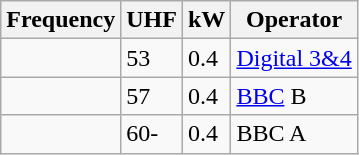<table class="wikitable sortable">
<tr>
<th>Frequency</th>
<th>UHF</th>
<th>kW</th>
<th>Operator</th>
</tr>
<tr>
<td></td>
<td>53</td>
<td>0.4</td>
<td><a href='#'>Digital 3&4</a></td>
</tr>
<tr>
<td></td>
<td>57</td>
<td>0.4</td>
<td><a href='#'>BBC</a> B</td>
</tr>
<tr>
<td></td>
<td>60-</td>
<td>0.4</td>
<td>BBC A</td>
</tr>
</table>
